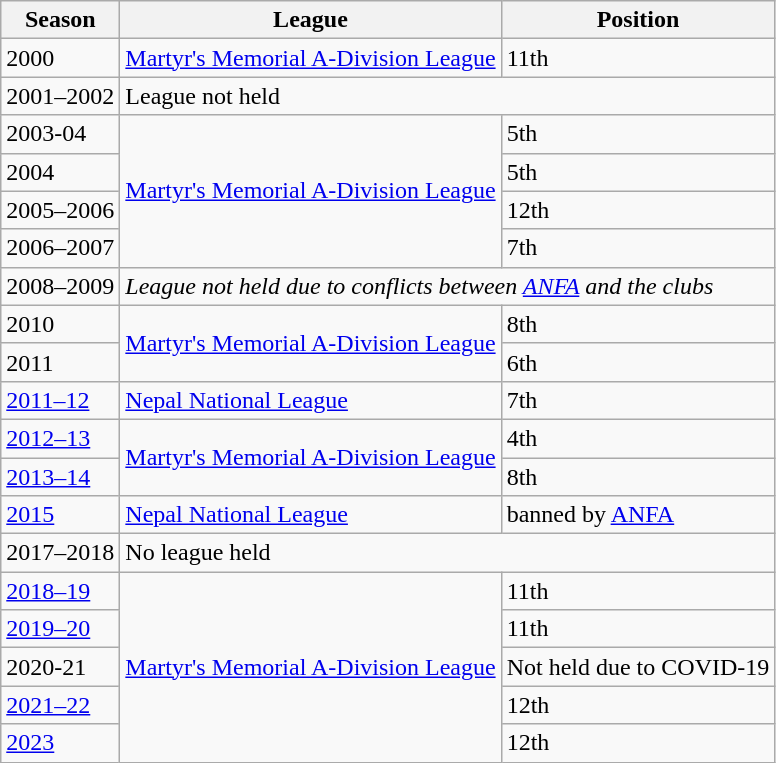<table class="wikitable float-right">
<tr>
<th>Season</th>
<th>League</th>
<th>Position</th>
</tr>
<tr>
<td>2000</td>
<td><a href='#'>Martyr's Memorial A-Division League</a></td>
<td>11th</td>
</tr>
<tr>
<td>2001–2002</td>
<td colspan="2">League not held</td>
</tr>
<tr>
<td>2003-04</td>
<td rowspan="4"><a href='#'>Martyr's Memorial A-Division League</a></td>
<td>5th</td>
</tr>
<tr>
<td>2004</td>
<td>5th</td>
</tr>
<tr>
<td>2005–2006</td>
<td>12th</td>
</tr>
<tr>
<td>2006–2007</td>
<td>7th</td>
</tr>
<tr>
<td>2008–2009</td>
<td colspan="2"><em>League not held due to conflicts between <a href='#'>ANFA</a> and the clubs</em></td>
</tr>
<tr>
<td>2010</td>
<td rowspan="2"><a href='#'>Martyr's Memorial A-Division League</a></td>
<td>8th</td>
</tr>
<tr>
<td>2011</td>
<td>6th</td>
</tr>
<tr>
<td><a href='#'>2011–12</a></td>
<td><a href='#'>Nepal National League</a></td>
<td>7th</td>
</tr>
<tr>
<td><a href='#'>2012–13</a></td>
<td rowspan="2"><a href='#'>Martyr's Memorial A-Division League</a></td>
<td>4th</td>
</tr>
<tr>
<td><a href='#'>2013–14</a></td>
<td>8th</td>
</tr>
<tr>
<td><a href='#'>2015</a></td>
<td><a href='#'>Nepal National League</a></td>
<td>banned by <a href='#'>ANFA</a></td>
</tr>
<tr>
<td>2017–2018</td>
<td colspan="2">No league held</td>
</tr>
<tr>
<td><a href='#'>2018–19</a></td>
<td rowspan="5"><a href='#'>Martyr's Memorial A-Division League</a></td>
<td>11th</td>
</tr>
<tr>
<td><a href='#'>2019–20</a></td>
<td>11th</td>
</tr>
<tr>
<td>2020-21</td>
<td>Not held due to COVID-19</td>
</tr>
<tr>
<td><a href='#'>2021–22</a></td>
<td>12th</td>
</tr>
<tr>
<td><a href='#'>2023</a></td>
<td>12th</td>
</tr>
</table>
